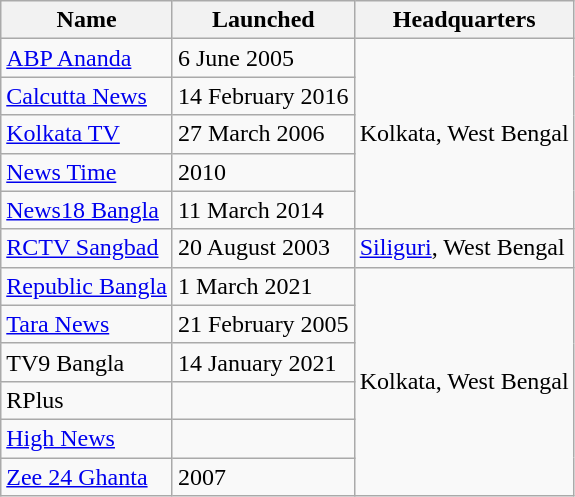<table class="sortable plainrowheaders wikitable">
<tr>
<th>Name</th>
<th>Launched</th>
<th>Headquarters</th>
</tr>
<tr>
<td><a href='#'>ABP Ananda</a></td>
<td>6 June 2005</td>
<td rowspan="5">Kolkata, West Bengal</td>
</tr>
<tr>
<td><a href='#'>Calcutta News</a></td>
<td>14 February 2016</td>
</tr>
<tr>
<td><a href='#'>Kolkata TV</a></td>
<td>27 March 2006</td>
</tr>
<tr>
<td><a href='#'>News Time</a></td>
<td>2010</td>
</tr>
<tr>
<td><a href='#'>News18 Bangla</a></td>
<td>11 March 2014</td>
</tr>
<tr>
<td><a href='#'>RCTV Sangbad</a></td>
<td>20 August 2003</td>
<td><a href='#'>Siliguri</a>, West Bengal</td>
</tr>
<tr>
<td><a href='#'>Republic Bangla</a></td>
<td>1 March 2021</td>
<td rowspan="6">Kolkata, West Bengal</td>
</tr>
<tr>
<td><a href='#'>Tara News</a></td>
<td>21 February 2005</td>
</tr>
<tr>
<td>TV9 Bangla</td>
<td>14 January 2021</td>
</tr>
<tr>
<td>RPlus</td>
<td></td>
</tr>
<tr>
<td><a href='#'>High News</a></td>
<td></td>
</tr>
<tr>
<td><a href='#'>Zee 24 Ghanta</a></td>
<td>2007</td>
</tr>
</table>
